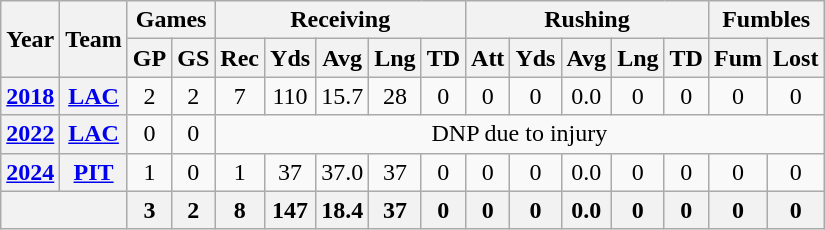<table class=wikitable style="text-align:center;">
<tr>
<th rowspan="2">Year</th>
<th rowspan="2">Team</th>
<th colspan="2">Games</th>
<th colspan="5">Receiving</th>
<th colspan="5">Rushing</th>
<th colspan="2">Fumbles</th>
</tr>
<tr>
<th>GP</th>
<th>GS</th>
<th>Rec</th>
<th>Yds</th>
<th>Avg</th>
<th>Lng</th>
<th>TD</th>
<th>Att</th>
<th>Yds</th>
<th>Avg</th>
<th>Lng</th>
<th>TD</th>
<th>Fum</th>
<th>Lost</th>
</tr>
<tr>
<th><a href='#'>2018</a></th>
<th><a href='#'>LAC</a></th>
<td>2</td>
<td>2</td>
<td>7</td>
<td>110</td>
<td>15.7</td>
<td>28</td>
<td>0</td>
<td>0</td>
<td>0</td>
<td>0.0</td>
<td>0</td>
<td>0</td>
<td>0</td>
<td>0</td>
</tr>
<tr>
<th><a href='#'>2022</a></th>
<th><a href='#'>LAC</a></th>
<td>0</td>
<td>0</td>
<td colspan="12">DNP due to injury</td>
</tr>
<tr>
<th><a href='#'>2024</a></th>
<th><a href='#'>PIT</a></th>
<td>1</td>
<td>0</td>
<td>1</td>
<td>37</td>
<td>37.0</td>
<td>37</td>
<td>0</td>
<td>0</td>
<td>0</td>
<td>0.0</td>
<td>0</td>
<td>0</td>
<td>0</td>
<td>0</td>
</tr>
<tr>
<th colspan="2"></th>
<th>3</th>
<th>2</th>
<th>8</th>
<th>147</th>
<th>18.4</th>
<th>37</th>
<th>0</th>
<th>0</th>
<th>0</th>
<th>0.0</th>
<th>0</th>
<th>0</th>
<th>0</th>
<th>0</th>
</tr>
</table>
